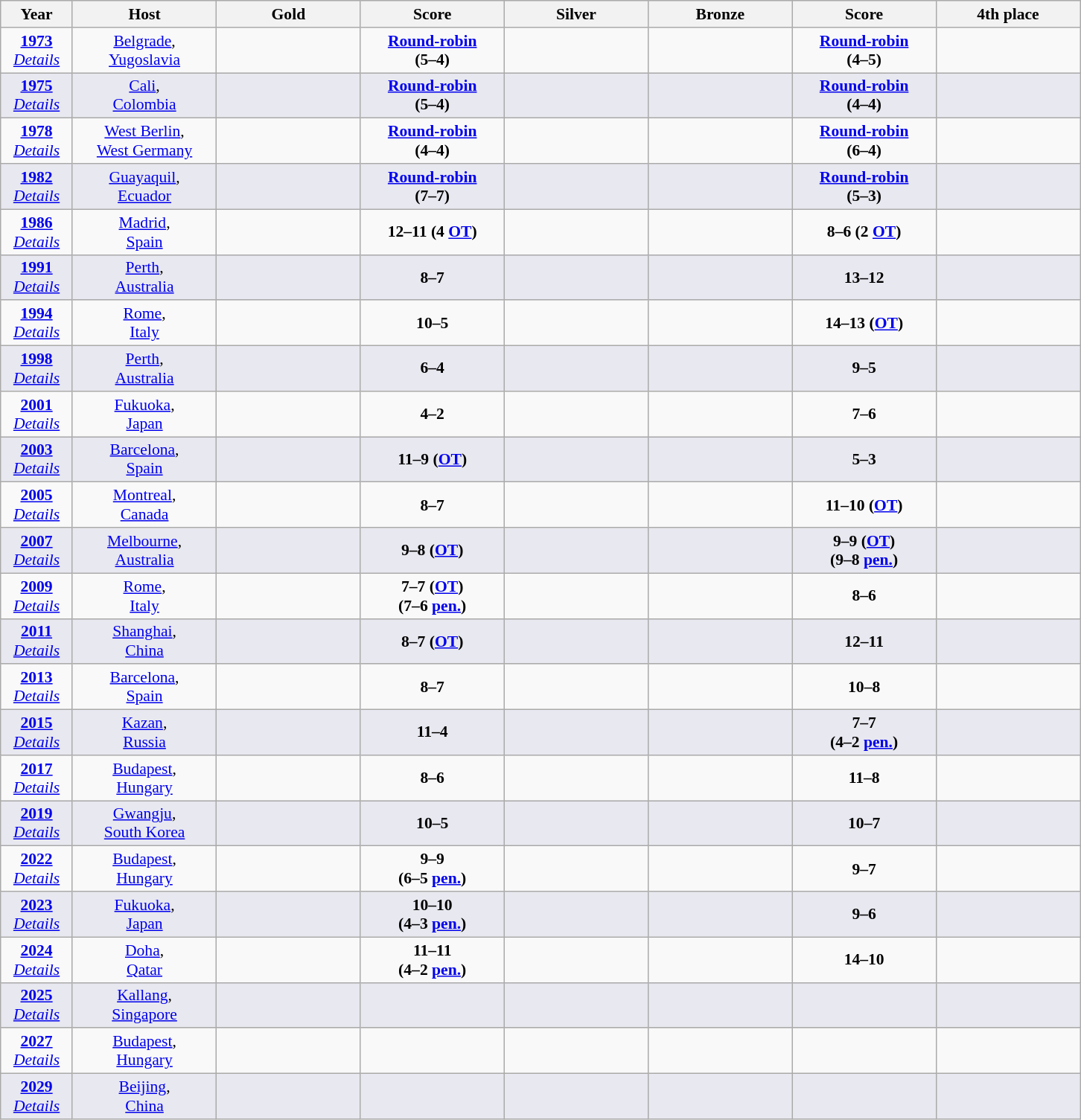<table class=wikitable style="border:1px solid #AAAAAA;font-size:90%">
<tr style="background: #efefef;">
<th width=5%>Year</th>
<th width=10%>Host</th>
<th width=10%>Gold</th>
<th width=10%>Score</th>
<th width=10%>Silver</th>
<th width=10%>Bronze</th>
<th width=10%>Score</th>
<th width=10%>4th place</th>
</tr>
<tr align=center>
<td><strong><a href='#'>1973</a></strong><br><em><a href='#'>Details</a></em></td>
<td><a href='#'>Belgrade</a>,<br><a href='#'>Yugoslavia</a></td>
<td><strong></strong></td>
<td><a href='#'><strong>Round-robin</strong></a><br><strong>(5–4)</strong></td>
<td></td>
<td></td>
<td><a href='#'><strong>Round-robin</strong></a><br><strong>(4–5)</strong></td>
<td></td>
</tr>
<tr align=center bgcolor=#E8E8F0>
<td><strong><a href='#'>1975</a></strong><br><em><a href='#'>Details</a></em></td>
<td><a href='#'>Cali</a>,<br><a href='#'>Colombia</a></td>
<td><strong></strong></td>
<td><a href='#'><strong>Round-robin</strong></a><br><strong>(5–4)</strong></td>
<td></td>
<td></td>
<td><a href='#'><strong>Round-robin</strong></a><br><strong>(4–4)</strong></td>
<td></td>
</tr>
<tr align=center>
<td><strong><a href='#'>1978</a></strong><br><em><a href='#'>Details</a></em></td>
<td><a href='#'>West Berlin</a>,<br><a href='#'>West Germany</a></td>
<td><strong></strong></td>
<td><a href='#'><strong>Round-robin</strong></a><br><strong>(4–4)</strong></td>
<td></td>
<td></td>
<td><a href='#'><strong>Round-robin</strong></a><br><strong>(6–4)</strong></td>
<td></td>
</tr>
<tr align=center bgcolor=#E8E8F0>
<td><strong><a href='#'>1982</a></strong><br><em><a href='#'>Details</a></em></td>
<td><a href='#'>Guayaquil</a>,<br><a href='#'>Ecuador</a></td>
<td><strong></strong></td>
<td><a href='#'><strong>Round-robin</strong></a><br><strong>(7–7)</strong></td>
<td></td>
<td></td>
<td><a href='#'><strong>Round-robin</strong></a><br><strong>(5–3)</strong></td>
<td></td>
</tr>
<tr align=center>
<td><strong><a href='#'>1986</a></strong><br><em><a href='#'>Details</a></em></td>
<td><a href='#'>Madrid</a>,<br><a href='#'>Spain</a></td>
<td><strong></strong></td>
<td><strong>12–11 (4 <a href='#'>OT</a>)</strong></td>
<td></td>
<td></td>
<td><strong>8–6 (2 <a href='#'>OT</a>)</strong></td>
<td></td>
</tr>
<tr align=center bgcolor=#E8E8F0>
<td><strong><a href='#'>1991</a></strong><br><em><a href='#'>Details</a></em></td>
<td><a href='#'>Perth</a>,<br><a href='#'>Australia</a></td>
<td><strong></strong></td>
<td><strong>8–7</strong></td>
<td></td>
<td></td>
<td><strong>13–12</strong></td>
<td></td>
</tr>
<tr align=center>
<td><strong><a href='#'>1994</a></strong><br><em><a href='#'>Details</a></em></td>
<td><a href='#'>Rome</a>,<br><a href='#'>Italy</a></td>
<td><strong></strong></td>
<td><strong>10–5</strong></td>
<td></td>
<td></td>
<td><strong>14–13 (<a href='#'>OT</a>)</strong></td>
<td></td>
</tr>
<tr align=center bgcolor=#E8E8F0>
<td><strong><a href='#'>1998</a></strong><br><em><a href='#'>Details</a></em></td>
<td><a href='#'>Perth</a>,<br><a href='#'>Australia</a></td>
<td><strong></strong></td>
<td><strong>6–4</strong></td>
<td></td>
<td></td>
<td><strong>9–5</strong></td>
<td></td>
</tr>
<tr align=center>
<td><strong><a href='#'>2001</a></strong><br><em><a href='#'>Details</a></em></td>
<td><a href='#'>Fukuoka</a>,<br><a href='#'>Japan</a></td>
<td><strong></strong></td>
<td><strong>4–2</strong></td>
<td></td>
<td></td>
<td><strong>7–6</strong></td>
<td></td>
</tr>
<tr align=center bgcolor=#E8E8F0>
<td><strong><a href='#'>2003</a></strong><br><em><a href='#'>Details</a></em></td>
<td><a href='#'>Barcelona</a>,<br><a href='#'>Spain</a></td>
<td><strong></strong></td>
<td><strong>11–9 (<a href='#'>OT</a>)</strong></td>
<td></td>
<td></td>
<td><strong>5–3</strong></td>
<td></td>
</tr>
<tr align=center>
<td><strong><a href='#'>2005</a></strong><br><em><a href='#'>Details</a></em></td>
<td><a href='#'>Montreal</a>,<br><a href='#'>Canada</a></td>
<td><strong></strong></td>
<td><strong>8–7</strong></td>
<td></td>
<td></td>
<td><strong>11–10 (<a href='#'>OT</a>)</strong></td>
<td></td>
</tr>
<tr align=center bgcolor=#E8E8F0>
<td><strong><a href='#'>2007</a></strong><br><em><a href='#'>Details</a></em></td>
<td><a href='#'>Melbourne</a>,<br><a href='#'>Australia</a></td>
<td><strong></strong></td>
<td><strong>9–8 (<a href='#'>OT</a>)</strong></td>
<td></td>
<td></td>
<td><strong>9–9 (<a href='#'>OT</a>)<br> (9–8 <a href='#'>pen.</a>)</strong></td>
<td></td>
</tr>
<tr align=center>
<td><strong><a href='#'>2009</a></strong><br><em><a href='#'>Details</a></em></td>
<td><a href='#'>Rome</a>,<br><a href='#'>Italy</a></td>
<td><strong></strong></td>
<td><strong>7–7 (<a href='#'>OT</a>)<br> (7–6 <a href='#'>pen.</a>)</strong></td>
<td></td>
<td></td>
<td><strong>8–6</strong></td>
<td></td>
</tr>
<tr align=center bgcolor=#E8E8F0>
<td><strong><a href='#'>2011</a></strong><br><em><a href='#'>Details</a></em></td>
<td><a href='#'>Shanghai</a>,<br><a href='#'>China</a></td>
<td><strong></strong></td>
<td><strong>8–7 (<a href='#'>OT</a>)</strong></td>
<td></td>
<td></td>
<td><strong>12–11</strong></td>
<td></td>
</tr>
<tr align=center>
<td><strong><a href='#'>2013</a></strong><br><em><a href='#'>Details</a></em></td>
<td><a href='#'>Barcelona</a>,<br><a href='#'>Spain</a></td>
<td><strong></strong></td>
<td><strong>8–7</strong></td>
<td></td>
<td></td>
<td><strong>10–8</strong></td>
<td></td>
</tr>
<tr align=center bgcolor=#E8E8F0>
<td><strong><a href='#'>2015</a></strong><br><em><a href='#'>Details</a></em></td>
<td><a href='#'>Kazan</a>,<br><a href='#'>Russia</a></td>
<td><strong></strong></td>
<td><strong>11–4</strong></td>
<td></td>
<td></td>
<td><strong>7–7<br> (4–2 <a href='#'>pen.</a>)</strong></td>
<td></td>
</tr>
<tr align=center>
<td><strong><a href='#'>2017</a></strong><br><em><a href='#'>Details</a></em></td>
<td><a href='#'>Budapest</a>,<br><a href='#'>Hungary</a></td>
<td><strong></strong></td>
<td><strong>8–6</strong></td>
<td></td>
<td></td>
<td><strong>11–8</strong></td>
<td></td>
</tr>
<tr align=center bgcolor=#E8E8F0>
<td><strong><a href='#'>2019</a></strong><br><em><a href='#'>Details</a></em></td>
<td><a href='#'>Gwangju</a>,<br><a href='#'>South Korea</a></td>
<td><strong></strong></td>
<td><strong>10–5</strong></td>
<td></td>
<td></td>
<td><strong>10–7</strong></td>
<td></td>
</tr>
<tr align=center>
<td><strong><a href='#'>2022</a></strong><br><em><a href='#'>Details</a></em></td>
<td><a href='#'>Budapest</a>,<br><a href='#'>Hungary</a></td>
<td><strong></strong></td>
<td><strong>9–9<br> (6–5 <a href='#'>pen.</a>)</strong></td>
<td></td>
<td></td>
<td><strong>9–7</strong></td>
<td></td>
</tr>
<tr align=center bgcolor=#E8E8F0>
<td><strong><a href='#'>2023</a></strong><br><em><a href='#'>Details</a></em></td>
<td><a href='#'>Fukuoka</a>,<br><a href='#'>Japan</a></td>
<td><strong></strong></td>
<td><strong>10–10<br> (4–3 <a href='#'>pen.</a>)</strong></td>
<td></td>
<td></td>
<td><strong>9–6</strong></td>
<td></td>
</tr>
<tr align=center>
<td><strong><a href='#'>2024</a></strong><br><em><a href='#'>Details</a></em></td>
<td><a href='#'>Doha</a>,<br><a href='#'>Qatar</a></td>
<td><strong></strong></td>
<td><strong>11–11<br> (4–2 <a href='#'>pen.</a>)</strong></td>
<td></td>
<td></td>
<td><strong>14–10</strong></td>
<td></td>
</tr>
<tr align=center bgcolor=#E8E8F0>
<td><strong><a href='#'>2025</a></strong><br><em><a href='#'>Details</a></em></td>
<td><a href='#'>Kallang</a>,<br><a href='#'>Singapore</a></td>
<td></td>
<td></td>
<td></td>
<td></td>
<td></td>
<td></td>
</tr>
<tr align=center>
<td><strong><a href='#'>2027</a></strong><br><em><a href='#'>Details</a></em></td>
<td><a href='#'>Budapest</a>,<br><a href='#'>Hungary</a></td>
<td></td>
<td></td>
<td></td>
<td></td>
<td></td>
<td></td>
</tr>
<tr align=center bgcolor=#E8E8F0>
<td><strong><a href='#'>2029</a></strong><br><em><a href='#'>Details</a></em></td>
<td><a href='#'>Beijing</a>,<br><a href='#'>China</a></td>
<td></td>
<td></td>
<td></td>
<td></td>
<td></td>
<td></td>
</tr>
</table>
